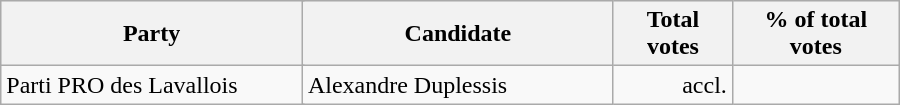<table style="width:600px;" class="wikitable">
<tr style="background-color:#E9E9E9">
<th colspan="2" style="width: 200px">Party</th>
<th colspan="1" style="width: 200px">Candidate</th>
<th align="right">Total votes</th>
<th align="right">% of total votes</th>
</tr>
<tr>
<td colspan="2" align="left">Parti PRO des Lavallois</td>
<td align="left">Alexandre Duplessis</td>
<td align="right">accl.</td>
<td align="right"></td>
</tr>
</table>
